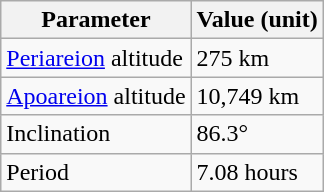<table class="wikitable">
<tr>
<th>Parameter</th>
<th>Value (unit)</th>
</tr>
<tr>
<td><a href='#'>Periareion</a> altitude</td>
<td>275 km</td>
</tr>
<tr>
<td><a href='#'>Apoareion</a> altitude</td>
<td>10,749 km</td>
</tr>
<tr>
<td>Inclination</td>
<td>86.3°</td>
</tr>
<tr>
<td>Period</td>
<td>7.08 hours</td>
</tr>
</table>
